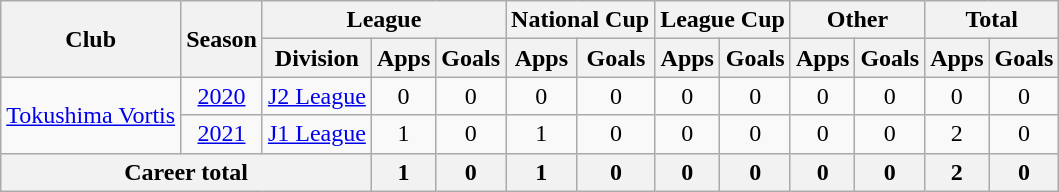<table class="wikitable" style="text-align: center">
<tr>
<th rowspan="2">Club</th>
<th rowspan="2">Season</th>
<th colspan="3">League</th>
<th colspan="2">National Cup</th>
<th colspan="2">League Cup</th>
<th colspan="2">Other</th>
<th colspan="2">Total</th>
</tr>
<tr>
<th>Division</th>
<th>Apps</th>
<th>Goals</th>
<th>Apps</th>
<th>Goals</th>
<th>Apps</th>
<th>Goals</th>
<th>Apps</th>
<th>Goals</th>
<th>Apps</th>
<th>Goals</th>
</tr>
<tr>
<td rowspan="2"><a href='#'>Tokushima Vortis</a></td>
<td><a href='#'>2020</a></td>
<td><a href='#'>J2 League</a></td>
<td>0</td>
<td>0</td>
<td>0</td>
<td>0</td>
<td>0</td>
<td>0</td>
<td>0</td>
<td>0</td>
<td>0</td>
<td>0</td>
</tr>
<tr>
<td><a href='#'>2021</a></td>
<td><a href='#'>J1 League</a></td>
<td>1</td>
<td>0</td>
<td>1</td>
<td>0</td>
<td>0</td>
<td>0</td>
<td>0</td>
<td>0</td>
<td>2</td>
<td>0</td>
</tr>
<tr>
<th colspan=3>Career total</th>
<th>1</th>
<th>0</th>
<th>1</th>
<th>0</th>
<th>0</th>
<th>0</th>
<th>0</th>
<th>0</th>
<th>2</th>
<th>0</th>
</tr>
</table>
